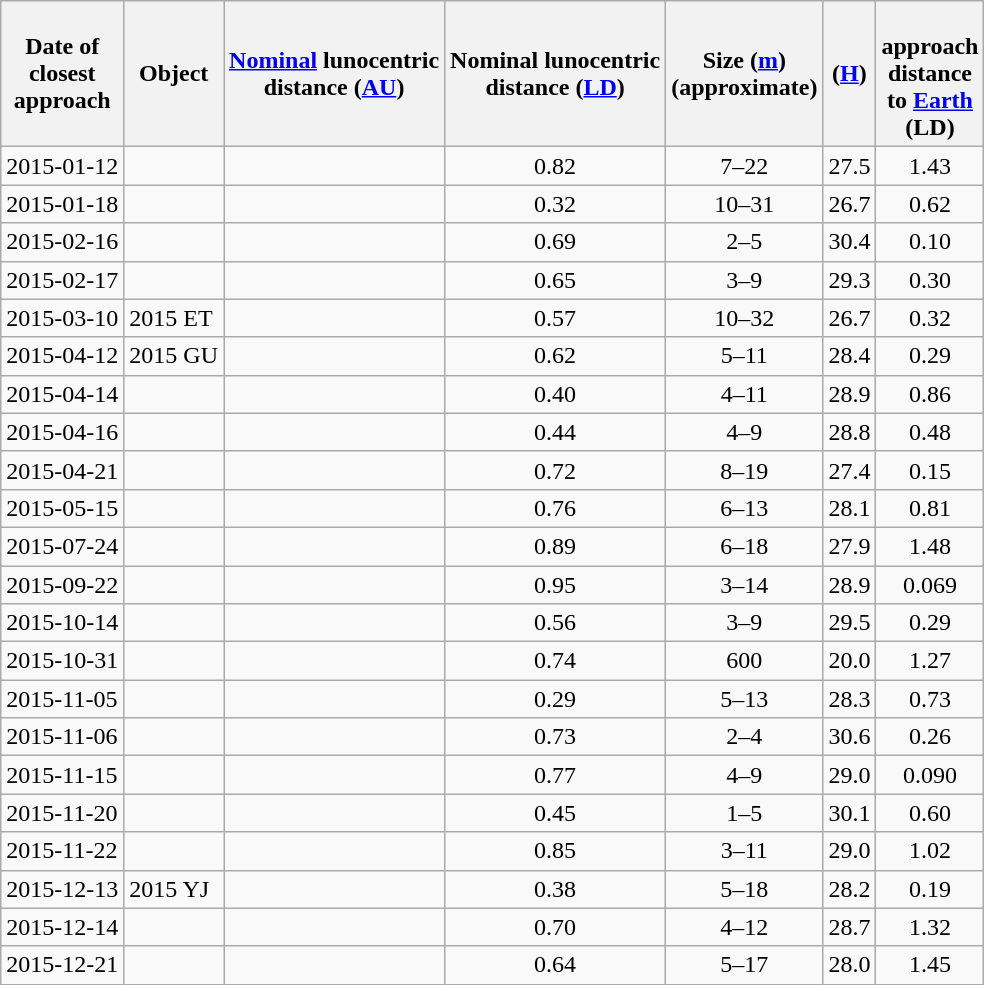<table class="wikitable sortable">
<tr>
<th>Date of<br>closest<br>approach</th>
<th>Object</th>
<th><a href='#'>Nominal</a> lunocentric<br>distance (<a href='#'>AU</a>)</th>
<th>Nominal lunocentric<br>distance (<a href='#'>LD</a>)</th>
<th data-sort-type="number">Size (<a href='#'>m</a>)<br>(approximate)</th>
<th>(<a href='#'>H</a>)</th>
<th><br>approach<br>distance<br>to <a href='#'>Earth</a><br> (LD)</th>
</tr>
<tr>
<td>2015-01-12</td>
<td></td>
<td></td>
<td align="center">0.82</td>
<td align="center">7–22</td>
<td align="center">27.5</td>
<td align="center">1.43</td>
</tr>
<tr>
<td>2015-01-18</td>
<td></td>
<td></td>
<td align="center">0.32</td>
<td align="center">10–31</td>
<td align="center">26.7</td>
<td align="center">0.62</td>
</tr>
<tr>
<td>2015-02-16</td>
<td></td>
<td></td>
<td align="center">0.69</td>
<td align="center">2–5</td>
<td align="center">30.4</td>
<td align="center">0.10</td>
</tr>
<tr>
<td>2015-02-17</td>
<td></td>
<td></td>
<td align="center">0.65</td>
<td align="center">3–9</td>
<td align="center">29.3</td>
<td align="center">0.30</td>
</tr>
<tr>
<td>2015-03-10</td>
<td>2015 ET</td>
<td></td>
<td align="center">0.57</td>
<td align="center">10–32</td>
<td align="center">26.7</td>
<td align="center">0.32</td>
</tr>
<tr>
<td>2015-04-12</td>
<td>2015 GU</td>
<td></td>
<td align="center">0.62</td>
<td align="center">5–11</td>
<td align="center">28.4</td>
<td align="center">0.29</td>
</tr>
<tr>
<td>2015-04-14</td>
<td></td>
<td></td>
<td align="center">0.40</td>
<td align="center">4–11</td>
<td align="center">28.9</td>
<td align="center">0.86</td>
</tr>
<tr>
<td>2015-04-16</td>
<td></td>
<td></td>
<td align="center">0.44</td>
<td align="center">4–9</td>
<td align="center">28.8</td>
<td align="center">0.48</td>
</tr>
<tr>
<td>2015-04-21</td>
<td></td>
<td></td>
<td align="center">0.72</td>
<td align="center">8–19</td>
<td align="center">27.4</td>
<td align="center">0.15</td>
</tr>
<tr>
<td>2015-05-15</td>
<td></td>
<td></td>
<td align="center">0.76</td>
<td align="center">6–13</td>
<td align="center">28.1</td>
<td align="center">0.81</td>
</tr>
<tr>
<td>2015-07-24</td>
<td></td>
<td></td>
<td align="center">0.89</td>
<td align="center">6–18</td>
<td align="center">27.9</td>
<td align="Center">1.48</td>
</tr>
<tr>
<td>2015-09-22</td>
<td></td>
<td></td>
<td align="center">0.95</td>
<td align="center">3–14</td>
<td align="center">28.9</td>
<td align="center">0.069</td>
</tr>
<tr>
<td>2015-10-14</td>
<td></td>
<td></td>
<td align="center">0.56</td>
<td align="center">3–9</td>
<td align="center">29.5</td>
<td align="center">0.29</td>
</tr>
<tr>
<td>2015-10-31</td>
<td></td>
<td></td>
<td align="center">0.74</td>
<td align="center">600</td>
<td align="center">20.0</td>
<td align="center">1.27</td>
</tr>
<tr>
<td>2015-11-05</td>
<td></td>
<td></td>
<td align="center">0.29</td>
<td align="center">5–13</td>
<td align="center">28.3</td>
<td align="center">0.73</td>
</tr>
<tr>
<td>2015-11-06</td>
<td></td>
<td></td>
<td align="center">0.73</td>
<td align="center">2–4</td>
<td align="center">30.6</td>
<td align="center">0.26</td>
</tr>
<tr>
<td>2015-11-15</td>
<td></td>
<td></td>
<td align="center">0.77</td>
<td align="center">4–9</td>
<td align="center">29.0</td>
<td align="center">0.090</td>
</tr>
<tr>
<td>2015-11-20</td>
<td></td>
<td></td>
<td align="center">0.45</td>
<td align="center">1–5</td>
<td align="center">30.1</td>
<td align="center">0.60</td>
</tr>
<tr>
<td>2015-11-22</td>
<td></td>
<td></td>
<td align="center">0.85</td>
<td align="center">3–11</td>
<td align="center">29.0</td>
<td align="center">1.02</td>
</tr>
<tr>
<td>2015-12-13</td>
<td>2015 YJ</td>
<td></td>
<td align="center">0.38</td>
<td align="center">5–18</td>
<td align="center">28.2</td>
<td align="center">0.19</td>
</tr>
<tr>
<td>2015-12-14</td>
<td></td>
<td></td>
<td align="center">0.70</td>
<td align="center">4–12</td>
<td align="center">28.7</td>
<td align="center">1.32</td>
</tr>
<tr>
<td>2015-12-21</td>
<td></td>
<td></td>
<td align="center">0.64</td>
<td align="center">5–17</td>
<td align="center">28.0</td>
<td align="center">1.45</td>
</tr>
</table>
